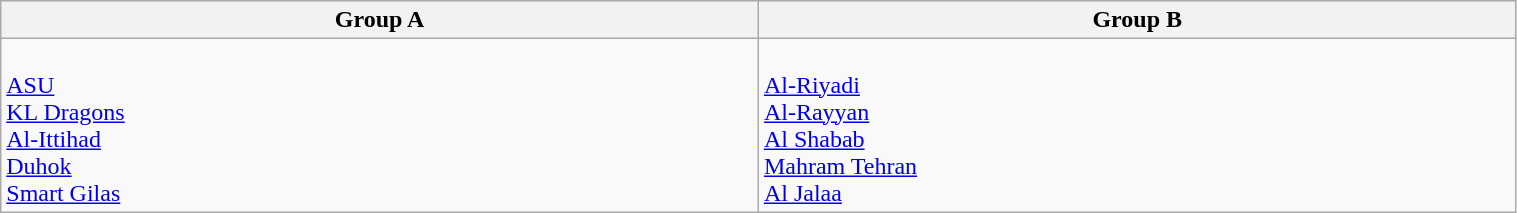<table class="wikitable" style="width:80%; text-align: left">
<tr>
<th style="width:15%; text-align:center; color:Black"><strong>Group A</strong></th>
<th style="width:15%; text-align:center; color:Black"><strong>Group B</strong></th>
</tr>
<tr>
<td><br> <a href='#'>ASU</a><br>
 <a href='#'>KL Dragons</a><br>
 <a href='#'>Al-Ittihad</a> <br>
 <a href='#'>Duhok</a> <br>
 <a href='#'>Smart Gilas</a></td>
<td><br> <a href='#'>Al-Riyadi</a><br>
 <a href='#'>Al-Rayyan</a><br>
 <a href='#'>Al Shabab</a><br>
 <a href='#'>Mahram Tehran</a><br>
 <a href='#'>Al Jalaa</a></td>
</tr>
</table>
